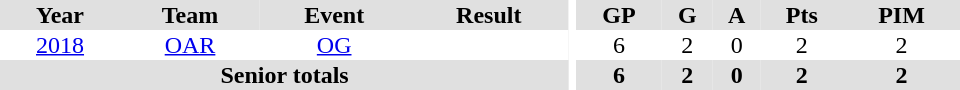<table border="0" cellpadding="1" cellspacing="0" ID="Table3" style="text-align:center; width:40em">
<tr bgcolor="#e0e0e0">
<th>Year</th>
<th>Team</th>
<th>Event</th>
<th>Result</th>
<th rowspan="99" bgcolor="#ffffff"></th>
<th>GP</th>
<th>G</th>
<th>A</th>
<th>Pts</th>
<th>PIM</th>
</tr>
<tr>
<td><a href='#'>2018</a></td>
<td><a href='#'>OAR</a></td>
<td><a href='#'>OG</a></td>
<td></td>
<td>6</td>
<td>2</td>
<td>0</td>
<td>2</td>
<td>2</td>
</tr>
<tr bgcolor=#e0e0e0>
<th colspan="4">Senior totals</th>
<th>6</th>
<th>2</th>
<th>0</th>
<th>2</th>
<th>2</th>
</tr>
</table>
